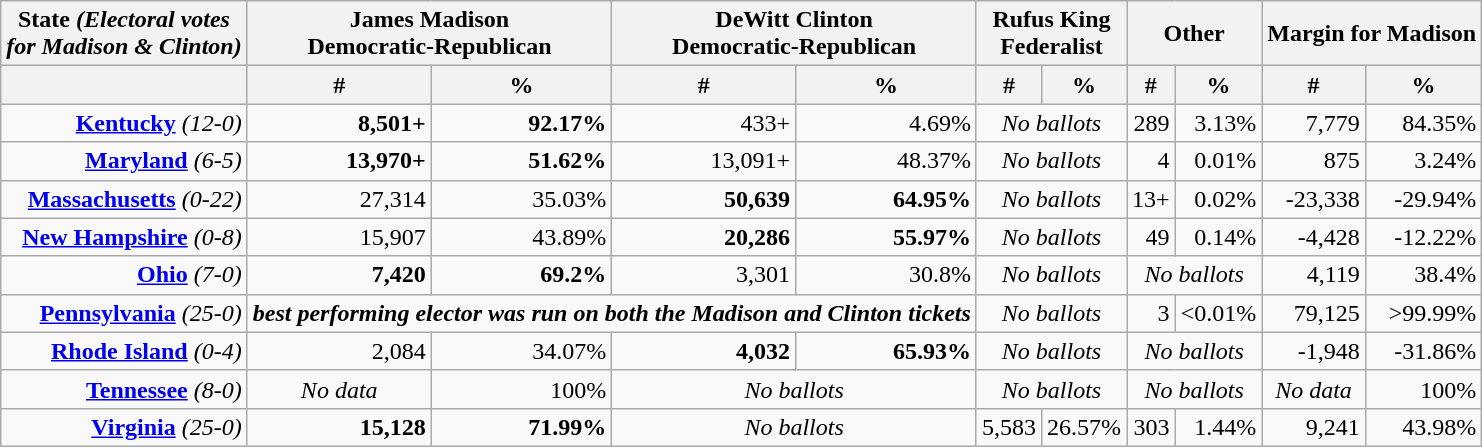<table class="wikitable sortable" style="text-align:right">
<tr>
<th>State <em>(Electoral votes<br> for Madison & Clinton)</em></th>
<th colspan="2">James Madison<br>Democratic-Republican</th>
<th colspan="2">DeWitt Clinton<br>Democratic-Republican</th>
<th colspan="2">Rufus King<br>Federalist</th>
<th colspan="2">Other</th>
<th colspan="2">Margin for Madison</th>
</tr>
<tr>
<th></th>
<th>#</th>
<th>%</th>
<th>#</th>
<th>%</th>
<th>#</th>
<th>%</th>
<th>#</th>
<th>%</th>
<th>#</th>
<th>%</th>
</tr>
<tr>
<td><strong><a href='#'>Kentucky</a></strong> <em>(12-0)</em></td>
<td><strong>8,501+</strong></td>
<td><strong>92.17%</strong></td>
<td>433+</td>
<td>4.69%</td>
<td colspan="2" align="center"><em>No ballots</em></td>
<td>289</td>
<td>3.13%</td>
<td>7,779</td>
<td>84.35%</td>
</tr>
<tr>
<td><strong><a href='#'>Maryland</a></strong> <em>(6-5)</em></td>
<td><strong>13,970+</strong></td>
<td><strong>51.62%</strong></td>
<td>13,091+</td>
<td>48.37%</td>
<td colspan="2" align="center"><em>No ballots</em></td>
<td>4</td>
<td>0.01%</td>
<td>875</td>
<td>3.24%</td>
</tr>
<tr>
<td><strong><a href='#'>Massachusetts</a></strong> <em>(0-22)</em></td>
<td>27,314</td>
<td>35.03%</td>
<td><strong>50,639</strong></td>
<td><strong>64.95%</strong></td>
<td colspan="2" align="center"><em>No ballots</em></td>
<td>13+</td>
<td>0.02%</td>
<td>-23,338</td>
<td>-29.94%</td>
</tr>
<tr>
<td><strong><a href='#'>New Hampshire</a></strong> <em>(0-8)</em></td>
<td>15,907</td>
<td>43.89%</td>
<td><strong>20,286</strong></td>
<td><strong>55.97%</strong></td>
<td colspan="2" align="center"><em>No ballots</em></td>
<td>49</td>
<td>0.14%</td>
<td>-4,428</td>
<td>-12.22%</td>
</tr>
<tr>
<td><strong><a href='#'>Ohio</a></strong> <em>(7-0)</em></td>
<td><strong>7,420</strong></td>
<td><strong>69.2%</strong></td>
<td>3,301</td>
<td>30.8%</td>
<td colspan="2" align="center"><em>No ballots</em></td>
<td colspan="2" align="center"><em>No ballots</em></td>
<td>4,119</td>
<td>38.4%</td>
</tr>
<tr>
<td><strong><a href='#'>Pennsylvania</a></strong> <em>(25-0)</em></td>
<td colspan="4" align="center"><strong><em>best performing elector was run on both the Madison and Clinton tickets</em></strong></td>
<td colspan="2" align="center"><em>No ballots</em></td>
<td>3</td>
<td><0.01%</td>
<td>79,125</td>
<td>>99.99%</td>
</tr>
<tr>
<td><strong><a href='#'>Rhode Island</a></strong> <em>(0-4)</em></td>
<td>2,084</td>
<td>34.07%</td>
<td><strong>4,032</strong></td>
<td><strong>65.93%</strong></td>
<td colspan="2" align="center"><em>No ballots</em></td>
<td colspan="2" align="center"><em>No ballots</em></td>
<td>-1,948</td>
<td>-31.86%</td>
</tr>
<tr>
<td><strong><a href='#'>Tennessee</a></strong> <em>(8-0)</em></td>
<td colspan="1" align="center"><em>No data</em></td>
<td>100%</td>
<td colspan="2" align="center"><em>No ballots</em></td>
<td colspan="2" align="center"><em>No ballots</em></td>
<td colspan="2" align="center"><em>No ballots</em></td>
<td colspan="1" align="center"><em>No data</em></td>
<td>100%</td>
</tr>
<tr>
<td><strong><a href='#'>Virginia</a></strong> <em>(25-0)</em></td>
<td><strong>15,128</strong></td>
<td><strong>71.99%</strong></td>
<td colspan="2" align="center"><em>No ballots</em></td>
<td>5,583</td>
<td>26.57%</td>
<td>303</td>
<td>1.44%</td>
<td>9,241</td>
<td>43.98%</td>
</tr>
</table>
